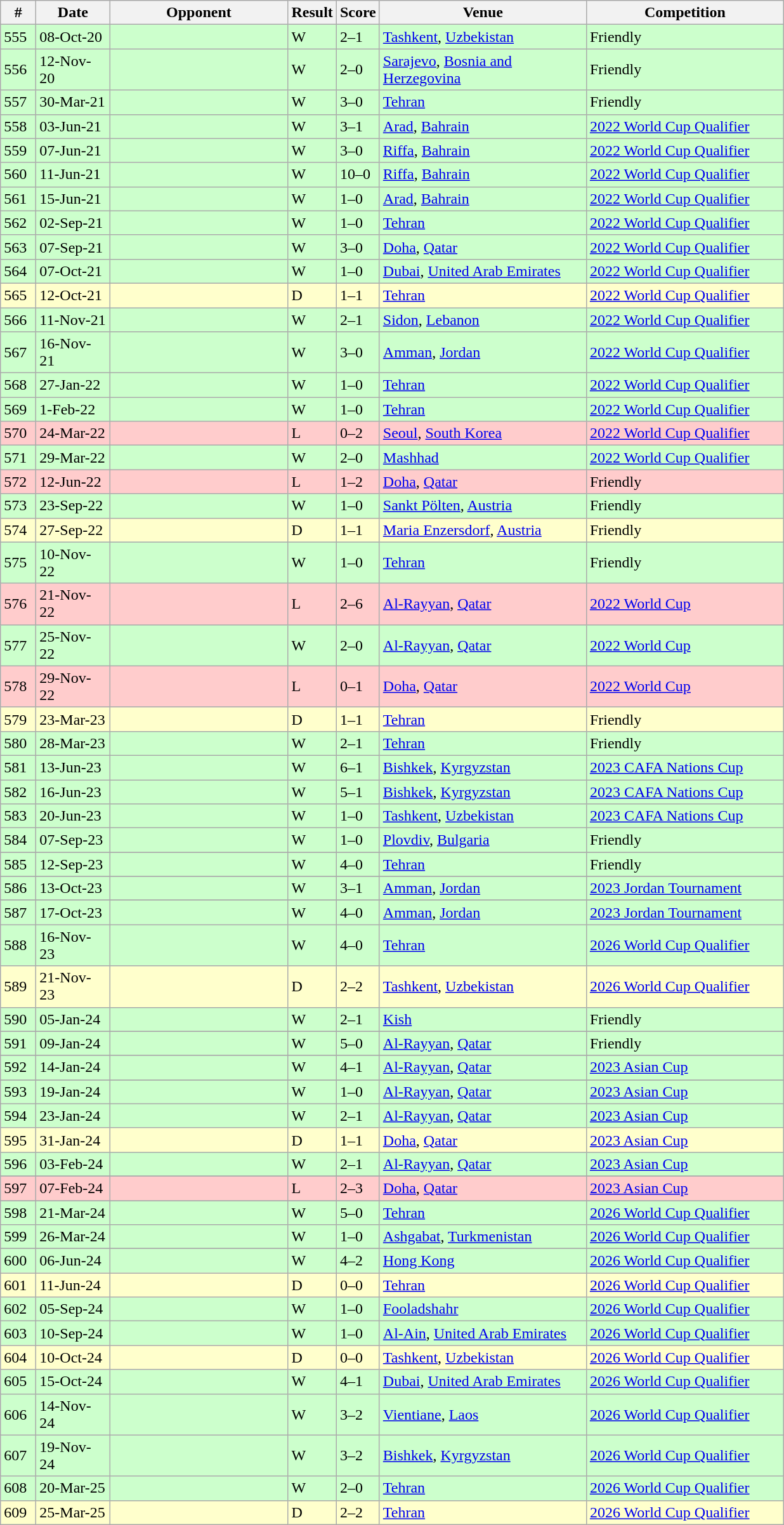<table class="wikitable">
<tr>
<th width=30>#</th>
<th width=70>Date</th>
<th width=180>Opponent</th>
<th>Result</th>
<th>Score</th>
<th width=210>Venue</th>
<th width=200>Competition</th>
</tr>
<tr bgcolor=#CCFFCC>
<td>555</td>
<td>08-Oct-20</td>
<td></td>
<td>W</td>
<td>2–1</td>
<td><a href='#'>Tashkent</a>, <a href='#'>Uzbekistan</a></td>
<td>Friendly</td>
</tr>
<tr bgcolor=#CCFFCC>
<td>556</td>
<td>12-Nov-20</td>
<td></td>
<td>W</td>
<td>2–0</td>
<td><a href='#'>Sarajevo</a>, <a href='#'>Bosnia and Herzegovina</a></td>
<td>Friendly</td>
</tr>
<tr bgcolor=#CCFFCC>
<td>557</td>
<td>30-Mar-21</td>
<td></td>
<td>W</td>
<td>3–0</td>
<td><a href='#'>Tehran</a></td>
<td>Friendly</td>
</tr>
<tr bgcolor=#CCFFCC>
<td>558</td>
<td>03-Jun-21</td>
<td></td>
<td>W</td>
<td>3–1</td>
<td><a href='#'>Arad</a>, <a href='#'>Bahrain</a></td>
<td><a href='#'>2022 World Cup Qualifier</a></td>
</tr>
<tr bgcolor=#CCFFCC>
<td>559</td>
<td>07-Jun-21</td>
<td></td>
<td>W</td>
<td>3–0</td>
<td><a href='#'>Riffa</a>, <a href='#'>Bahrain</a></td>
<td><a href='#'>2022 World Cup Qualifier</a></td>
</tr>
<tr bgcolor=#CCFFCC>
<td>560</td>
<td>11-Jun-21</td>
<td></td>
<td>W</td>
<td>10–0</td>
<td><a href='#'>Riffa</a>, <a href='#'>Bahrain</a></td>
<td><a href='#'>2022 World Cup Qualifier</a></td>
</tr>
<tr bgcolor=#CCFFCC>
<td>561</td>
<td>15-Jun-21</td>
<td></td>
<td>W</td>
<td>1–0</td>
<td><a href='#'>Arad</a>, <a href='#'>Bahrain</a></td>
<td><a href='#'>2022 World Cup Qualifier</a></td>
</tr>
<tr bgcolor=#CCFFCC>
<td>562</td>
<td>02-Sep-21</td>
<td></td>
<td>W</td>
<td>1–0</td>
<td><a href='#'>Tehran</a></td>
<td><a href='#'>2022 World Cup Qualifier</a></td>
</tr>
<tr bgcolor=#CCFFCC>
<td>563</td>
<td>07-Sep-21</td>
<td></td>
<td>W</td>
<td>3–0</td>
<td><a href='#'>Doha</a>, <a href='#'>Qatar</a></td>
<td><a href='#'>2022 World Cup Qualifier</a></td>
</tr>
<tr bgcolor=#CCFFCC>
<td>564</td>
<td>07-Oct-21</td>
<td></td>
<td>W</td>
<td>1–0</td>
<td><a href='#'>Dubai</a>, <a href='#'>United Arab Emirates</a></td>
<td><a href='#'>2022 World Cup Qualifier</a></td>
</tr>
<tr bgcolor=#FFFFCC>
<td>565</td>
<td>12-Oct-21</td>
<td></td>
<td>D</td>
<td>1–1</td>
<td><a href='#'>Tehran</a></td>
<td><a href='#'>2022 World Cup Qualifier</a></td>
</tr>
<tr bgcolor=#CCFFCC>
<td>566</td>
<td>11-Nov-21</td>
<td></td>
<td>W</td>
<td>2–1</td>
<td><a href='#'>Sidon</a>, <a href='#'>Lebanon</a></td>
<td><a href='#'>2022 World Cup Qualifier</a></td>
</tr>
<tr bgcolor=#CCFFCC>
<td>567</td>
<td>16-Nov-21</td>
<td></td>
<td>W</td>
<td>3–0</td>
<td><a href='#'>Amman</a>, <a href='#'>Jordan</a></td>
<td><a href='#'>2022 World Cup Qualifier</a></td>
</tr>
<tr bgcolor=#CCFFCC>
<td>568</td>
<td>27-Jan-22</td>
<td></td>
<td>W</td>
<td>1–0</td>
<td><a href='#'>Tehran</a></td>
<td><a href='#'>2022 World Cup Qualifier</a></td>
</tr>
<tr bgcolor=#CCFFCC>
<td>569</td>
<td>1-Feb-22</td>
<td></td>
<td>W</td>
<td>1–0</td>
<td><a href='#'>Tehran</a></td>
<td><a href='#'>2022 World Cup Qualifier</a></td>
</tr>
<tr bgcolor=#FFCCCC>
<td>570</td>
<td>24-Mar-22</td>
<td></td>
<td>L</td>
<td>0–2</td>
<td><a href='#'>Seoul</a>, <a href='#'>South Korea</a></td>
<td><a href='#'>2022 World Cup Qualifier</a></td>
</tr>
<tr bgcolor=#CCFFCC>
<td>571</td>
<td>29-Mar-22</td>
<td></td>
<td>W</td>
<td>2–0</td>
<td><a href='#'>Mashhad</a></td>
<td><a href='#'>2022 World Cup Qualifier</a></td>
</tr>
<tr bgcolor=#FFCCCC>
<td>572</td>
<td>12-Jun-22</td>
<td></td>
<td>L</td>
<td>1–2</td>
<td><a href='#'>Doha</a>, <a href='#'>Qatar</a></td>
<td>Friendly</td>
</tr>
<tr bgcolor=#CCFFCC>
<td>573</td>
<td>23-Sep-22</td>
<td></td>
<td>W</td>
<td>1–0</td>
<td><a href='#'>Sankt Pölten</a>, <a href='#'>Austria</a></td>
<td>Friendly</td>
</tr>
<tr bgcolor=#FFFFCC>
<td>574</td>
<td>27-Sep-22</td>
<td></td>
<td>D</td>
<td>1–1</td>
<td><a href='#'>Maria Enzersdorf</a>, <a href='#'>Austria</a></td>
<td>Friendly</td>
</tr>
<tr bgcolor=#CCFFCC>
<td>575</td>
<td>10-Nov-22</td>
<td></td>
<td>W</td>
<td>1–0</td>
<td><a href='#'>Tehran</a></td>
<td>Friendly</td>
</tr>
<tr bgcolor=#FFCCCC>
<td>576</td>
<td>21-Nov-22</td>
<td></td>
<td>L</td>
<td>2–6</td>
<td><a href='#'>Al-Rayyan</a>, <a href='#'>Qatar</a></td>
<td><a href='#'>2022 World Cup</a></td>
</tr>
<tr bgcolor=#CCFFCC>
<td>577</td>
<td>25-Nov-22</td>
<td></td>
<td>W</td>
<td>2–0</td>
<td><a href='#'>Al-Rayyan</a>, <a href='#'>Qatar</a></td>
<td><a href='#'>2022 World Cup</a></td>
</tr>
<tr bgcolor=#FFCCCC>
<td>578</td>
<td>29-Nov-22</td>
<td></td>
<td>L</td>
<td>0–1</td>
<td><a href='#'>Doha</a>, <a href='#'>Qatar</a></td>
<td><a href='#'>2022 World Cup</a></td>
</tr>
<tr bgcolor=#FFFFCC>
<td>579</td>
<td>23-Mar-23</td>
<td></td>
<td>D</td>
<td>1–1</td>
<td><a href='#'>Tehran</a></td>
<td>Friendly</td>
</tr>
<tr bgcolor=#CCFFCC>
<td>580</td>
<td>28-Mar-23</td>
<td></td>
<td>W</td>
<td>2–1</td>
<td><a href='#'>Tehran</a></td>
<td>Friendly</td>
</tr>
<tr bgcolor=#CCFFCC>
<td>581</td>
<td>13-Jun-23</td>
<td></td>
<td>W</td>
<td>6–1</td>
<td><a href='#'>Bishkek</a>, <a href='#'>Kyrgyzstan</a></td>
<td><a href='#'>2023 CAFA Nations Cup</a></td>
</tr>
<tr bgcolor=#CCFFCC>
<td>582</td>
<td>16-Jun-23</td>
<td></td>
<td>W</td>
<td>5–1</td>
<td><a href='#'>Bishkek</a>, <a href='#'>Kyrgyzstan</a></td>
<td><a href='#'>2023 CAFA Nations Cup</a></td>
</tr>
<tr bgcolor=#CCFFCC>
<td>583</td>
<td>20-Jun-23</td>
<td></td>
<td>W</td>
<td>1–0</td>
<td><a href='#'>Tashkent</a>, <a href='#'>Uzbekistan</a></td>
<td><a href='#'>2023 CAFA Nations Cup</a></td>
</tr>
<tr bgcolor=#CCFFCC>
<td>584</td>
<td>07-Sep-23</td>
<td></td>
<td>W</td>
<td>1–0</td>
<td><a href='#'>Plovdiv</a>, <a href='#'>Bulgaria</a></td>
<td>Friendly</td>
</tr>
<tr>
</tr>
<tr bgcolor=#CCFFCC>
<td>585</td>
<td>12-Sep-23</td>
<td></td>
<td>W</td>
<td>4–0</td>
<td><a href='#'>Tehran</a></td>
<td>Friendly</td>
</tr>
<tr>
</tr>
<tr bgcolor=#CCFFCC>
<td>586</td>
<td>13-Oct-23</td>
<td></td>
<td>W</td>
<td>3–1</td>
<td><a href='#'>Amman</a>, <a href='#'>Jordan</a></td>
<td><a href='#'>2023 Jordan Tournament</a></td>
</tr>
<tr>
</tr>
<tr bgcolor=#CCFFCC>
<td>587</td>
<td>17-Oct-23</td>
<td></td>
<td>W</td>
<td>4–0</td>
<td><a href='#'>Amman</a>, <a href='#'>Jordan</a></td>
<td><a href='#'>2023 Jordan Tournament</a></td>
</tr>
<tr bgcolor=#CCFFCC>
<td>588</td>
<td>16-Nov-23</td>
<td></td>
<td>W</td>
<td>4–0</td>
<td><a href='#'>Tehran</a></td>
<td><a href='#'>2026 World Cup Qualifier</a></td>
</tr>
<tr bgcolor=#FFFFCC>
<td>589</td>
<td>21-Nov-23</td>
<td></td>
<td>D</td>
<td>2–2</td>
<td><a href='#'>Tashkent</a>, <a href='#'>Uzbekistan</a></td>
<td><a href='#'>2026 World Cup Qualifier</a></td>
</tr>
<tr bgcolor=#CCFFCC>
<td>590</td>
<td>05-Jan-24</td>
<td></td>
<td>W</td>
<td>2–1</td>
<td><a href='#'>Kish</a></td>
<td>Friendly</td>
</tr>
<tr>
</tr>
<tr bgcolor=#CCFFCC>
<td>591</td>
<td>09-Jan-24</td>
<td></td>
<td>W</td>
<td>5–0</td>
<td><a href='#'>Al-Rayyan</a>, <a href='#'>Qatar</a></td>
<td>Friendly</td>
</tr>
<tr>
</tr>
<tr bgcolor=#CCFFCC>
<td>592</td>
<td>14-Jan-24</td>
<td></td>
<td>W</td>
<td>4–1</td>
<td><a href='#'>Al-Rayyan</a>, <a href='#'>Qatar</a></td>
<td><a href='#'>2023 Asian Cup</a></td>
</tr>
<tr>
</tr>
<tr bgcolor=#CCFFCC>
<td>593</td>
<td>19-Jan-24</td>
<td></td>
<td>W</td>
<td>1–0</td>
<td><a href='#'>Al-Rayyan</a>, <a href='#'>Qatar</a></td>
<td><a href='#'>2023 Asian Cup</a></td>
</tr>
<tr bgcolor=#CCFFCC>
<td>594</td>
<td>23-Jan-24</td>
<td></td>
<td>W</td>
<td>2–1</td>
<td><a href='#'>Al-Rayyan</a>, <a href='#'>Qatar</a></td>
<td><a href='#'>2023 Asian Cup</a></td>
</tr>
<tr bgcolor=#FFFFCC>
<td>595</td>
<td>31-Jan-24</td>
<td></td>
<td>D</td>
<td>1–1</td>
<td><a href='#'>Doha</a>, <a href='#'>Qatar</a></td>
<td><a href='#'>2023 Asian Cup</a></td>
</tr>
<tr bgcolor=#CCFFCC>
<td>596</td>
<td>03-Feb-24</td>
<td></td>
<td>W</td>
<td>2–1</td>
<td><a href='#'>Al-Rayyan</a>, <a href='#'>Qatar</a></td>
<td><a href='#'>2023 Asian Cup</a></td>
</tr>
<tr>
</tr>
<tr bgcolor=#FFCCCC>
<td>597</td>
<td>07-Feb-24</td>
<td></td>
<td>L</td>
<td>2–3</td>
<td><a href='#'>Doha</a>, <a href='#'>Qatar</a></td>
<td><a href='#'>2023 Asian Cup</a></td>
</tr>
<tr>
</tr>
<tr bgcolor=#CCFFCC>
<td>598</td>
<td>21-Mar-24</td>
<td></td>
<td>W</td>
<td>5–0</td>
<td><a href='#'>Tehran</a></td>
<td><a href='#'>2026 World Cup Qualifier</a></td>
</tr>
<tr bgcolor=#CCFFCC>
<td>599</td>
<td>26-Mar-24</td>
<td></td>
<td>W</td>
<td>1–0</td>
<td><a href='#'>Ashgabat</a>, <a href='#'>Turkmenistan</a></td>
<td><a href='#'>2026 World Cup Qualifier</a></td>
</tr>
<tr>
</tr>
<tr bgcolor=#CCFFCC>
<td>600</td>
<td>06-Jun-24</td>
<td></td>
<td>W</td>
<td>4–2</td>
<td><a href='#'>Hong Kong</a></td>
<td><a href='#'>2026 World Cup Qualifier</a></td>
</tr>
<tr bgcolor=#FFFFCC>
<td>601</td>
<td>11-Jun-24</td>
<td></td>
<td>D</td>
<td>0–0</td>
<td><a href='#'>Tehran</a></td>
<td><a href='#'>2026 World Cup Qualifier</a></td>
</tr>
<tr bgcolor=#CCFFCC>
<td>602</td>
<td>05-Sep-24</td>
<td></td>
<td>W</td>
<td>1–0</td>
<td><a href='#'>Fooladshahr</a></td>
<td><a href='#'>2026 World Cup Qualifier</a></td>
</tr>
<tr bgcolor=#CCFFCC>
<td>603</td>
<td>10-Sep-24</td>
<td></td>
<td>W</td>
<td>1–0</td>
<td><a href='#'>Al-Ain</a>, <a href='#'>United Arab Emirates</a></td>
<td><a href='#'>2026 World Cup Qualifier</a></td>
</tr>
<tr bgcolor=#FFFFCC>
<td>604</td>
<td>10-Oct-24</td>
<td></td>
<td>D</td>
<td>0–0</td>
<td><a href='#'>Tashkent</a>, <a href='#'>Uzbekistan</a></td>
<td><a href='#'>2026 World Cup Qualifier</a></td>
</tr>
<tr bgcolor=#CCFFCC>
<td>605</td>
<td>15-Oct-24</td>
<td></td>
<td>W</td>
<td>4–1</td>
<td><a href='#'>Dubai</a>, <a href='#'>United Arab Emirates</a></td>
<td><a href='#'>2026 World Cup Qualifier</a></td>
</tr>
<tr bgcolor=#CCFFCC>
<td>606</td>
<td>14-Nov-24</td>
<td></td>
<td>W</td>
<td>3–2</td>
<td><a href='#'>Vientiane</a>, <a href='#'>Laos</a></td>
<td><a href='#'>2026 World Cup Qualifier</a></td>
</tr>
<tr bgcolor=#CCFFCC>
<td>607</td>
<td>19-Nov-24</td>
<td></td>
<td>W</td>
<td>3–2</td>
<td><a href='#'>Bishkek</a>, <a href='#'>Kyrgyzstan</a></td>
<td><a href='#'>2026 World Cup Qualifier</a></td>
</tr>
<tr bgcolor=#CCFFCC>
<td>608</td>
<td>20-Mar-25</td>
<td></td>
<td>W</td>
<td>2–0</td>
<td><a href='#'>Tehran</a></td>
<td><a href='#'>2026 World Cup Qualifier</a></td>
</tr>
<tr bgcolor=#FFFFCC>
<td>609</td>
<td>25-Mar-25</td>
<td></td>
<td>D</td>
<td>2–2</td>
<td><a href='#'>Tehran</a></td>
<td><a href='#'>2026 World Cup Qualifier</a></td>
</tr>
</table>
